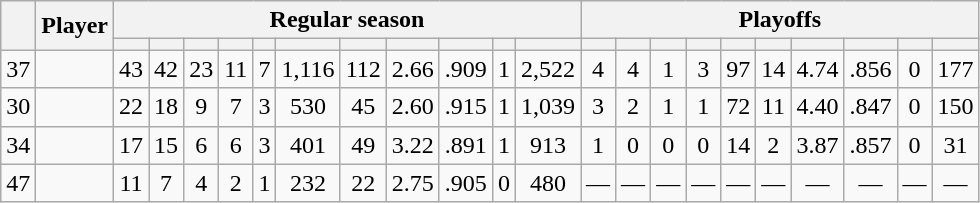<table class="wikitable plainrowheaders" style="text-align:center;">
<tr>
<th scope="col" rowspan="2"></th>
<th scope="col" rowspan="2">Player</th>
<th scope=colgroup colspan=11>Regular season</th>
<th scope=colgroup colspan=10>Playoffs</th>
</tr>
<tr>
<th scope="col"></th>
<th scope="col"></th>
<th scope="col"></th>
<th scope="col"></th>
<th scope="col"></th>
<th scope="col"></th>
<th scope="col"></th>
<th scope="col"></th>
<th scope="col"></th>
<th scope="col"></th>
<th scope="col"></th>
<th scope="col"></th>
<th scope="col"></th>
<th scope="col"></th>
<th scope="col"></th>
<th scope="col"></th>
<th scope="col"></th>
<th scope="col"></th>
<th scope="col"></th>
<th scope="col"></th>
<th scope="col"></th>
</tr>
<tr>
<td scope="row">37</td>
<td align="left"></td>
<td>43</td>
<td>42</td>
<td>23</td>
<td>11</td>
<td>7</td>
<td>1,116</td>
<td>112</td>
<td>2.66</td>
<td>.909</td>
<td>1</td>
<td>2,522</td>
<td>4</td>
<td>4</td>
<td>1</td>
<td>3</td>
<td>97</td>
<td>14</td>
<td>4.74</td>
<td>.856</td>
<td>0</td>
<td>177</td>
</tr>
<tr>
<td scope="row">30</td>
<td align="left"></td>
<td>22</td>
<td>18</td>
<td>9</td>
<td>7</td>
<td>3</td>
<td>530</td>
<td>45</td>
<td>2.60</td>
<td>.915</td>
<td>1</td>
<td>1,039</td>
<td>3</td>
<td>2</td>
<td>1</td>
<td>1</td>
<td>72</td>
<td>11</td>
<td>4.40</td>
<td>.847</td>
<td>0</td>
<td>150</td>
</tr>
<tr>
<td scope="row">34</td>
<td align="left"></td>
<td>17</td>
<td>15</td>
<td>6</td>
<td>6</td>
<td>3</td>
<td>401</td>
<td>49</td>
<td>3.22</td>
<td>.891</td>
<td>1</td>
<td>913</td>
<td>1</td>
<td>0</td>
<td>0</td>
<td>0</td>
<td>14</td>
<td>2</td>
<td>3.87</td>
<td>.857</td>
<td>0</td>
<td>31</td>
</tr>
<tr>
<td scope="row">47</td>
<td align="left"></td>
<td>11</td>
<td>7</td>
<td>4</td>
<td>2</td>
<td>1</td>
<td>232</td>
<td>22</td>
<td>2.75</td>
<td>.905</td>
<td>0</td>
<td>480</td>
<td>—</td>
<td>—</td>
<td>—</td>
<td>—</td>
<td>—</td>
<td>—</td>
<td>—</td>
<td>—</td>
<td>—</td>
<td>—</td>
</tr>
</table>
